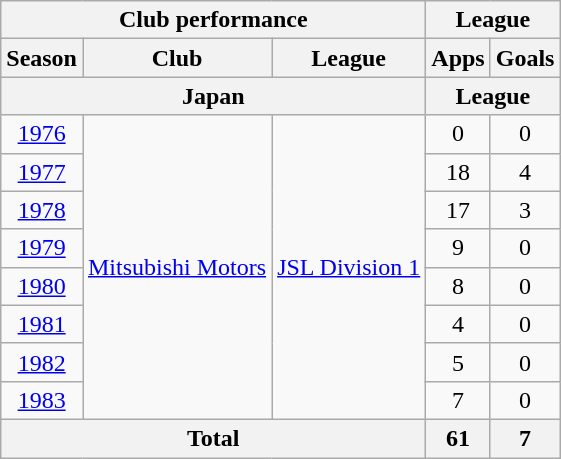<table class="wikitable" style="text-align:center;">
<tr>
<th colspan=3>Club performance</th>
<th colspan=2>League</th>
</tr>
<tr>
<th>Season</th>
<th>Club</th>
<th>League</th>
<th>Apps</th>
<th>Goals</th>
</tr>
<tr>
<th colspan=3>Japan</th>
<th colspan=2>League</th>
</tr>
<tr>
<td><a href='#'>1976</a></td>
<td rowspan=8><a href='#'>Mitsubishi Motors</a></td>
<td rowspan=8><a href='#'>JSL Division 1</a></td>
<td>0</td>
<td>0</td>
</tr>
<tr>
<td><a href='#'>1977</a></td>
<td>18</td>
<td>4</td>
</tr>
<tr>
<td><a href='#'>1978</a></td>
<td>17</td>
<td>3</td>
</tr>
<tr>
<td><a href='#'>1979</a></td>
<td>9</td>
<td>0</td>
</tr>
<tr>
<td><a href='#'>1980</a></td>
<td>8</td>
<td>0</td>
</tr>
<tr>
<td><a href='#'>1981</a></td>
<td>4</td>
<td>0</td>
</tr>
<tr>
<td><a href='#'>1982</a></td>
<td>5</td>
<td>0</td>
</tr>
<tr>
<td><a href='#'>1983</a></td>
<td>7</td>
<td>0</td>
</tr>
<tr>
<th colspan=3>Total</th>
<th>61</th>
<th>7</th>
</tr>
</table>
